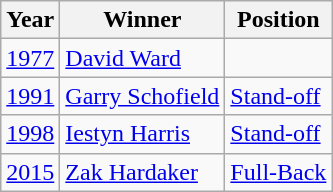<table class="wikitable">
<tr>
<th>Year</th>
<th>Winner</th>
<th>Position</th>
</tr>
<tr>
<td><a href='#'>1977</a></td>
<td> <a href='#'>David Ward</a></td>
<td></td>
</tr>
<tr>
<td><a href='#'>1991</a></td>
<td> <a href='#'>Garry Schofield</a></td>
<td><a href='#'>Stand-off</a></td>
</tr>
<tr>
<td><a href='#'>1998</a></td>
<td> <a href='#'>Iestyn Harris</a></td>
<td><a href='#'>Stand-off</a></td>
</tr>
<tr>
<td><a href='#'>2015</a></td>
<td> <a href='#'>Zak Hardaker</a></td>
<td><a href='#'>Full-Back</a></td>
</tr>
</table>
